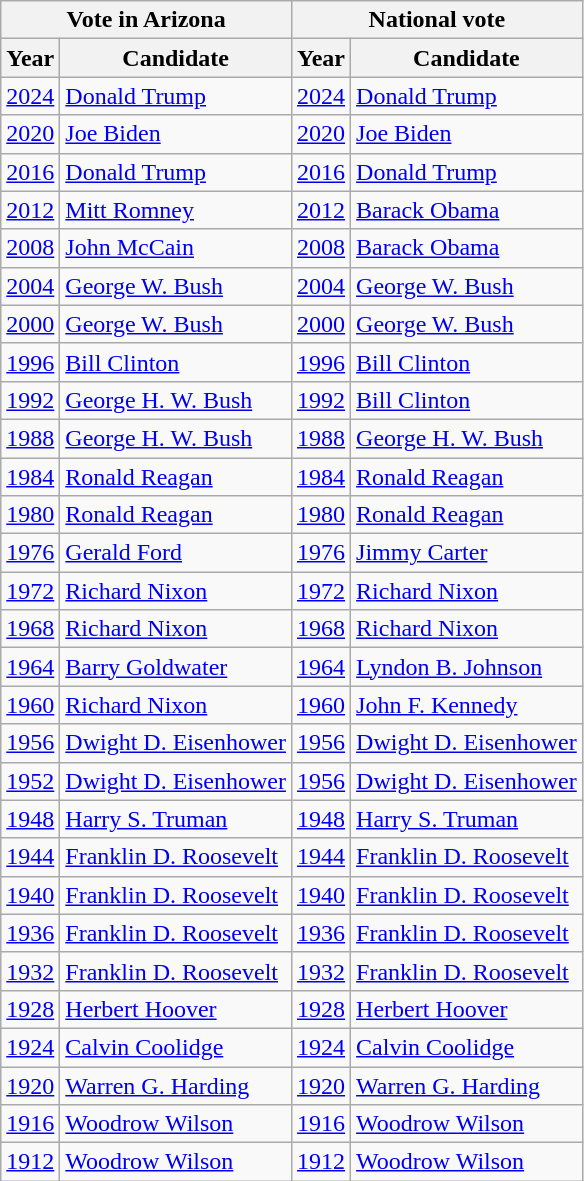<table class="wikitable">
<tr>
<th colspan="2">Vote in Arizona</th>
<th colspan="2">National vote</th>
</tr>
<tr>
<th>Year</th>
<th>Candidate</th>
<th>Year</th>
<th>Candidate</th>
</tr>
<tr>
<td><a href='#'>2024</a></td>
<td><a href='#'>Donald Trump</a></td>
<td><a href='#'>2024</a></td>
<td><a href='#'>Donald Trump</a></td>
</tr>
<tr>
<td><a href='#'>2020</a></td>
<td><a href='#'>Joe Biden</a></td>
<td><a href='#'>2020</a></td>
<td><a href='#'>Joe Biden</a></td>
</tr>
<tr>
<td><a href='#'>2016</a></td>
<td><a href='#'>Donald Trump</a></td>
<td><a href='#'>2016</a></td>
<td><a href='#'>Donald Trump</a></td>
</tr>
<tr>
<td><a href='#'>2012</a></td>
<td><a href='#'>Mitt Romney</a></td>
<td><a href='#'>2012</a></td>
<td><a href='#'>Barack Obama</a></td>
</tr>
<tr>
<td><a href='#'>2008</a></td>
<td><a href='#'>John McCain</a></td>
<td><a href='#'>2008</a></td>
<td><a href='#'>Barack Obama</a></td>
</tr>
<tr>
<td><a href='#'>2004</a></td>
<td><a href='#'>George W. Bush</a></td>
<td><a href='#'>2004</a></td>
<td><a href='#'>George W. Bush</a></td>
</tr>
<tr>
<td><a href='#'>2000</a></td>
<td><a href='#'>George W. Bush</a></td>
<td><a href='#'>2000</a></td>
<td><a href='#'>George W. Bush</a></td>
</tr>
<tr>
<td><a href='#'>1996</a></td>
<td><a href='#'>Bill Clinton</a></td>
<td><a href='#'>1996</a></td>
<td><a href='#'>Bill Clinton</a></td>
</tr>
<tr>
<td><a href='#'>1992</a></td>
<td><a href='#'>George H. W. Bush</a></td>
<td><a href='#'>1992</a></td>
<td><a href='#'>Bill Clinton</a></td>
</tr>
<tr>
<td><a href='#'>1988</a></td>
<td><a href='#'>George H. W. Bush</a></td>
<td><a href='#'>1988</a></td>
<td><a href='#'>George H. W. Bush</a></td>
</tr>
<tr>
<td><a href='#'>1984</a></td>
<td><a href='#'>Ronald Reagan</a></td>
<td><a href='#'>1984</a></td>
<td><a href='#'>Ronald Reagan</a></td>
</tr>
<tr>
<td><a href='#'>1980</a></td>
<td><a href='#'>Ronald Reagan</a></td>
<td><a href='#'>1980</a></td>
<td><a href='#'>Ronald Reagan</a></td>
</tr>
<tr>
<td><a href='#'>1976</a></td>
<td><a href='#'>Gerald Ford</a></td>
<td><a href='#'>1976</a></td>
<td><a href='#'>Jimmy Carter</a></td>
</tr>
<tr>
<td><a href='#'>1972</a></td>
<td><a href='#'>Richard Nixon</a></td>
<td><a href='#'>1972</a></td>
<td><a href='#'>Richard Nixon</a></td>
</tr>
<tr>
<td><a href='#'>1968</a></td>
<td><a href='#'>Richard Nixon</a></td>
<td><a href='#'>1968</a></td>
<td><a href='#'>Richard Nixon</a></td>
</tr>
<tr>
<td><a href='#'>1964</a></td>
<td><a href='#'>Barry Goldwater</a></td>
<td><a href='#'>1964</a></td>
<td><a href='#'>Lyndon B. Johnson</a></td>
</tr>
<tr>
<td><a href='#'>1960</a></td>
<td><a href='#'>Richard Nixon</a></td>
<td><a href='#'>1960</a></td>
<td><a href='#'>John F. Kennedy</a></td>
</tr>
<tr>
<td><a href='#'>1956</a></td>
<td><a href='#'>Dwight D. Eisenhower</a></td>
<td><a href='#'>1956</a></td>
<td><a href='#'>Dwight D. Eisenhower</a></td>
</tr>
<tr>
<td><a href='#'>1952</a></td>
<td><a href='#'>Dwight D. Eisenhower</a></td>
<td><a href='#'>1956</a></td>
<td><a href='#'>Dwight D. Eisenhower</a></td>
</tr>
<tr>
<td><a href='#'>1948</a></td>
<td><a href='#'>Harry S. Truman</a></td>
<td><a href='#'>1948</a></td>
<td><a href='#'>Harry S. Truman</a></td>
</tr>
<tr>
<td><a href='#'>1944</a></td>
<td><a href='#'>Franklin D. Roosevelt</a></td>
<td><a href='#'>1944</a></td>
<td><a href='#'>Franklin D. Roosevelt</a></td>
</tr>
<tr>
<td><a href='#'>1940</a></td>
<td><a href='#'>Franklin D. Roosevelt</a></td>
<td><a href='#'>1940</a></td>
<td><a href='#'>Franklin D. Roosevelt</a></td>
</tr>
<tr>
<td><a href='#'>1936</a></td>
<td><a href='#'>Franklin D. Roosevelt</a></td>
<td><a href='#'>1936</a></td>
<td><a href='#'>Franklin D. Roosevelt</a></td>
</tr>
<tr>
<td><a href='#'>1932</a></td>
<td><a href='#'>Franklin D. Roosevelt</a></td>
<td><a href='#'>1932</a></td>
<td><a href='#'>Franklin D. Roosevelt</a></td>
</tr>
<tr>
<td><a href='#'>1928</a></td>
<td><a href='#'>Herbert Hoover</a></td>
<td><a href='#'>1928</a></td>
<td><a href='#'>Herbert Hoover</a></td>
</tr>
<tr>
<td><a href='#'>1924</a></td>
<td><a href='#'>Calvin Coolidge</a></td>
<td><a href='#'>1924</a></td>
<td><a href='#'>Calvin Coolidge</a></td>
</tr>
<tr>
<td><a href='#'>1920</a></td>
<td><a href='#'>Warren G. Harding</a></td>
<td><a href='#'>1920</a></td>
<td><a href='#'>Warren G. Harding</a></td>
</tr>
<tr>
<td><a href='#'>1916</a></td>
<td><a href='#'>Woodrow Wilson</a></td>
<td><a href='#'>1916</a></td>
<td><a href='#'>Woodrow Wilson</a></td>
</tr>
<tr>
<td><a href='#'>1912</a></td>
<td><a href='#'>Woodrow Wilson</a></td>
<td><a href='#'>1912</a></td>
<td><a href='#'>Woodrow Wilson</a></td>
</tr>
</table>
